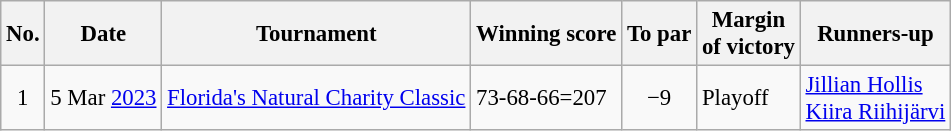<table class="wikitable" style="font-size:95%;">
<tr>
<th>No.</th>
<th>Date</th>
<th>Tournament</th>
<th>Winning score</th>
<th>To par</th>
<th>Margin<br>of victory</th>
<th>Runners-up</th>
</tr>
<tr>
<td align=center>1</td>
<td align=right>5 Mar <a href='#'>2023</a></td>
<td><a href='#'>Florida's Natural Charity Classic</a></td>
<td>73-68-66=207</td>
<td align=center>−9</td>
<td>Playoff</td>
<td> <a href='#'>Jillian Hollis</a><br> <a href='#'>Kiira Riihijärvi</a></td>
</tr>
</table>
